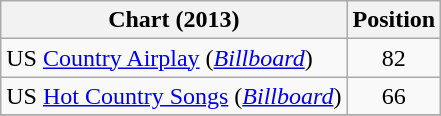<table class="wikitable sortable">
<tr>
<th scope="col">Chart (2013)</th>
<th scope="col">Position</th>
</tr>
<tr>
<td>US <a href='#'>Country Airplay</a> (<em><a href='#'>Billboard</a></em>)</td>
<td align="center">82</td>
</tr>
<tr>
<td>US <a href='#'>Hot Country Songs</a> (<em><a href='#'>Billboard</a></em>)</td>
<td align="center">66</td>
</tr>
<tr>
</tr>
</table>
